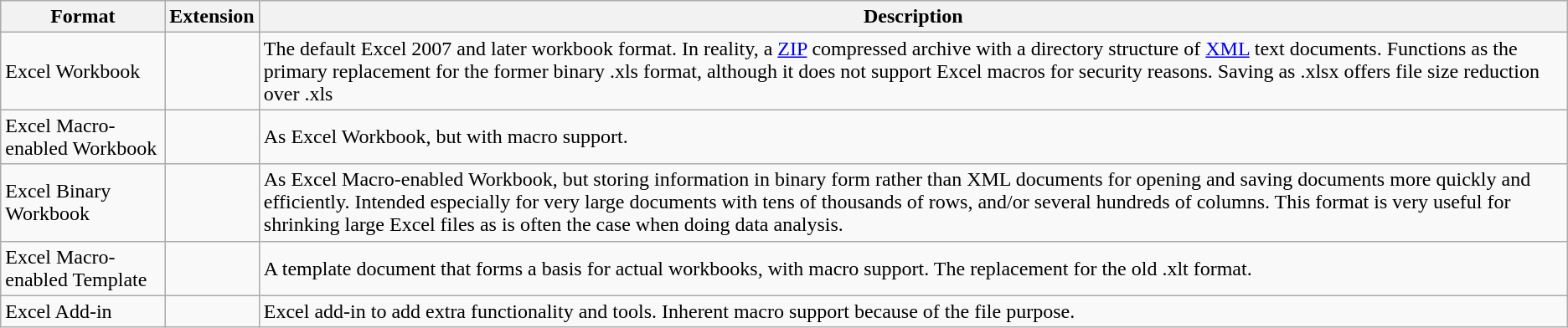<table class="wikitable">
<tr>
<th>Format</th>
<th>Extension</th>
<th>Description</th>
</tr>
<tr>
<td>Excel Workbook</td>
<td></td>
<td>The default Excel 2007 and later workbook format. In reality, a <a href='#'>ZIP</a> compressed archive with a directory structure of <a href='#'>XML</a> text documents. Functions as the primary replacement for the former binary .xls format, although it does not support Excel macros for security reasons. Saving as .xlsx offers file size reduction over .xls</td>
</tr>
<tr>
<td>Excel Macro-enabled Workbook</td>
<td></td>
<td>As Excel Workbook, but with macro support.</td>
</tr>
<tr>
<td>Excel Binary Workbook</td>
<td></td>
<td>As Excel Macro-enabled Workbook, but storing information in binary form rather than XML documents for opening and saving documents more quickly and efficiently. Intended especially for very large documents with tens of thousands of rows, and/or several hundreds of columns. This format is very useful for shrinking large Excel files as is often the case when doing data analysis.</td>
</tr>
<tr>
<td>Excel Macro-enabled Template</td>
<td></td>
<td>A template document that forms a basis for actual workbooks, with macro support. The replacement for the old .xlt format.</td>
</tr>
<tr>
<td>Excel Add-in</td>
<td></td>
<td>Excel add-in to add extra functionality and tools. Inherent macro support because of the file purpose.</td>
</tr>
</table>
